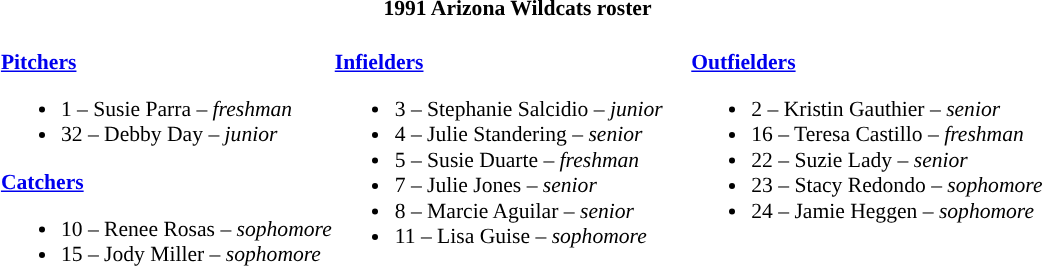<table class="toccolours" style="border-collapse:collapse; font-size:90%;">
<tr>
<th colspan=9>1991 Arizona Wildcats roster</th>
</tr>
<tr>
<td width="03"> </td>
<td valign="top"><br><strong><a href='#'>Pitchers</a></strong><ul><li>1 – Susie Parra – <em>freshman</em></li><li>32 – Debby Day – <em>junior</em></li></ul><strong><a href='#'>Catchers</a></strong><ul><li>10 – Renee Rosas – <em>sophomore</em></li><li>15 – Jody Miller – <em>sophomore</em></li></ul></td>
<td valign="top"><br><strong><a href='#'>Infielders</a></strong><ul><li>3 – Stephanie Salcidio – <em>junior</em></li><li>4 – Julie Standering – <em>senior</em></li><li>5 – Susie Duarte – <em>freshman</em></li><li>7 – Julie Jones – <em>senior</em></li><li>8 – Marcie Aguilar – <em>senior</em></li><li>11 – Lisa Guise – <em>sophomore</em></li></ul></td>
<td width="15"> </td>
<td valign="top"><br><strong><a href='#'>Outfielders</a></strong><ul><li>2 – Kristin Gauthier – <em>senior</em></li><li>16 – Teresa Castillo – <em>freshman</em></li><li>22 – Suzie Lady – <em>senior</em></li><li>23 – Stacy Redondo – <em>sophomore</em></li><li>24 – Jamie Heggen – <em>sophomore</em></li></ul></td>
</tr>
</table>
